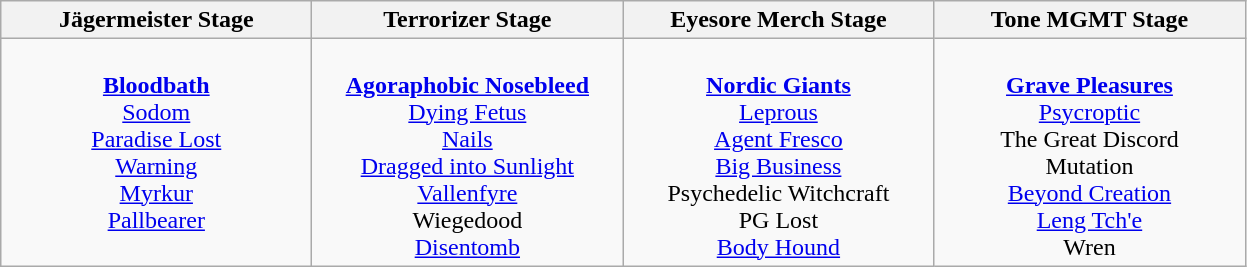<table class="wikitable">
<tr>
<th>Jägermeister Stage</th>
<th>Terrorizer Stage</th>
<th>Eyesore Merch Stage</th>
<th>Tone MGMT Stage</th>
</tr>
<tr>
<td valign="top" align="center" width=200><br><strong><a href='#'>Bloodbath</a></strong><br>
<a href='#'>Sodom</a><br>
<a href='#'>Paradise Lost</a><br>
<a href='#'>Warning</a><br>
<a href='#'>Myrkur</a><br>
<a href='#'>Pallbearer</a></td>
<td valign="top" align="center" width=200><br><strong><a href='#'>Agoraphobic Nosebleed</a></strong><br>
<a href='#'>Dying Fetus</a><br>
<a href='#'>Nails</a><br>
<a href='#'>Dragged into Sunlight</a><br>
<a href='#'>Vallenfyre</a><br>
Wiegedood<br>
<a href='#'>Disentomb</a></td>
<td valign="top" align="center" width=200><br><strong><a href='#'>Nordic Giants</a></strong><br>
<a href='#'>Leprous</a><br>
<a href='#'>Agent Fresco</a><br>
<a href='#'>Big Business</a><br>
Psychedelic Witchcraft<br>
PG Lost<br>
<a href='#'>Body Hound</a></td>
<td valign="top" align="center" width=200><br><strong><a href='#'>Grave Pleasures</a></strong><br>
<a href='#'>Psycroptic</a><br>
The Great Discord<br>
Mutation<br>
<a href='#'>Beyond Creation</a><br>
<a href='#'>Leng Tch'e</a><br>
Wren</td>
</tr>
</table>
